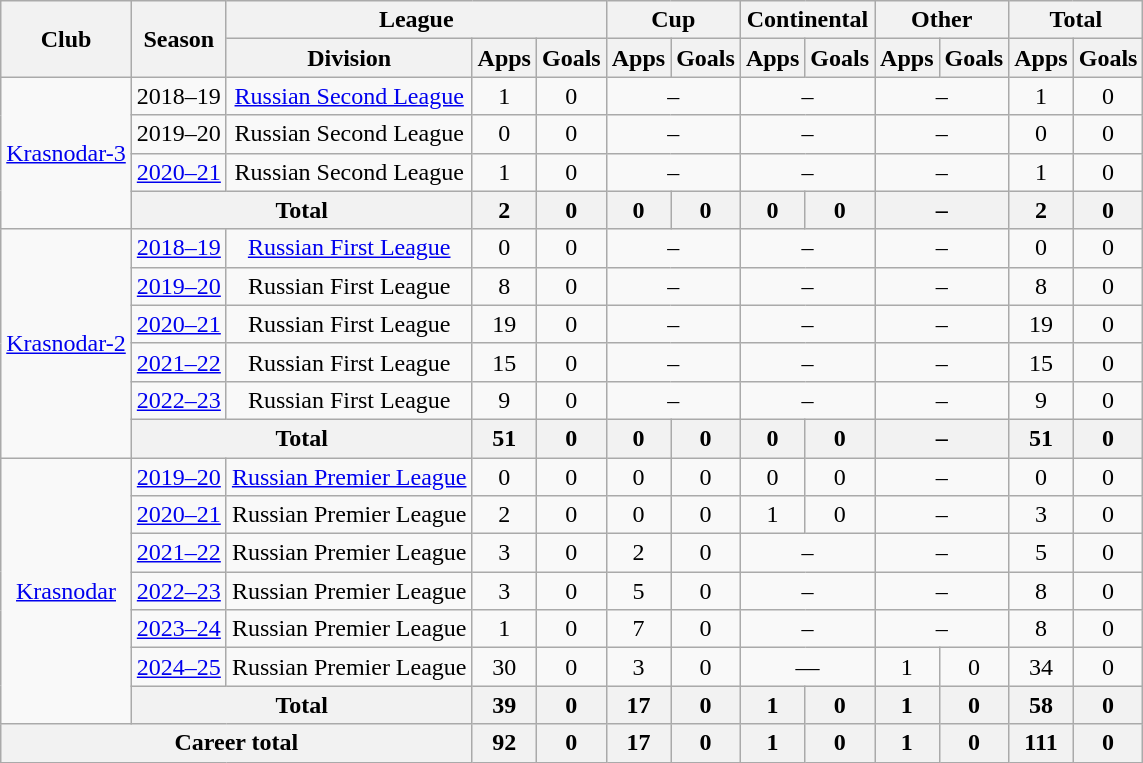<table class="wikitable" style="text-align: center;">
<tr>
<th rowspan=2>Club</th>
<th rowspan=2>Season</th>
<th colspan=3>League</th>
<th colspan=2>Cup</th>
<th colspan=2>Continental</th>
<th colspan=2>Other</th>
<th colspan=2>Total</th>
</tr>
<tr>
<th>Division</th>
<th>Apps</th>
<th>Goals</th>
<th>Apps</th>
<th>Goals</th>
<th>Apps</th>
<th>Goals</th>
<th>Apps</th>
<th>Goals</th>
<th>Apps</th>
<th>Goals</th>
</tr>
<tr>
<td rowspan="4"><a href='#'>Krasnodar-3</a></td>
<td>2018–19</td>
<td><a href='#'>Russian Second League</a></td>
<td>1</td>
<td>0</td>
<td colspan=2>–</td>
<td colspan=2>–</td>
<td colspan=2>–</td>
<td>1</td>
<td>0</td>
</tr>
<tr>
<td>2019–20</td>
<td>Russian Second League</td>
<td>0</td>
<td>0</td>
<td colspan=2>–</td>
<td colspan=2>–</td>
<td colspan=2>–</td>
<td>0</td>
<td>0</td>
</tr>
<tr>
<td><a href='#'>2020–21</a></td>
<td>Russian Second League</td>
<td>1</td>
<td>0</td>
<td colspan=2>–</td>
<td colspan=2>–</td>
<td colspan=2>–</td>
<td>1</td>
<td>0</td>
</tr>
<tr>
<th colspan=2>Total</th>
<th>2</th>
<th>0</th>
<th>0</th>
<th>0</th>
<th>0</th>
<th>0</th>
<th colspan=2>–</th>
<th>2</th>
<th>0</th>
</tr>
<tr>
<td rowspan="6"><a href='#'>Krasnodar-2</a></td>
<td><a href='#'>2018–19</a></td>
<td><a href='#'>Russian First League</a></td>
<td>0</td>
<td>0</td>
<td colspan=2>–</td>
<td colspan=2>–</td>
<td colspan=2>–</td>
<td>0</td>
<td>0</td>
</tr>
<tr>
<td><a href='#'>2019–20</a></td>
<td>Russian First League</td>
<td>8</td>
<td>0</td>
<td colspan=2>–</td>
<td colspan=2>–</td>
<td colspan=2>–</td>
<td>8</td>
<td>0</td>
</tr>
<tr>
<td><a href='#'>2020–21</a></td>
<td>Russian First League</td>
<td>19</td>
<td>0</td>
<td colspan=2>–</td>
<td colspan=2>–</td>
<td colspan=2>–</td>
<td>19</td>
<td>0</td>
</tr>
<tr>
<td><a href='#'>2021–22</a></td>
<td>Russian First League</td>
<td>15</td>
<td>0</td>
<td colspan=2>–</td>
<td colspan=2>–</td>
<td colspan=2>–</td>
<td>15</td>
<td>0</td>
</tr>
<tr>
<td><a href='#'>2022–23</a></td>
<td>Russian First League</td>
<td>9</td>
<td>0</td>
<td colspan=2>–</td>
<td colspan=2>–</td>
<td colspan=2>–</td>
<td>9</td>
<td>0</td>
</tr>
<tr>
<th colspan=2>Total</th>
<th>51</th>
<th>0</th>
<th>0</th>
<th>0</th>
<th>0</th>
<th>0</th>
<th colspan=2>–</th>
<th>51</th>
<th>0</th>
</tr>
<tr>
<td rowspan="7"><a href='#'>Krasnodar</a></td>
<td><a href='#'>2019–20</a></td>
<td><a href='#'>Russian Premier League</a></td>
<td>0</td>
<td>0</td>
<td>0</td>
<td>0</td>
<td>0</td>
<td>0</td>
<td colspan=2>–</td>
<td>0</td>
<td>0</td>
</tr>
<tr>
<td><a href='#'>2020–21</a></td>
<td>Russian Premier League</td>
<td>2</td>
<td>0</td>
<td>0</td>
<td>0</td>
<td>1</td>
<td>0</td>
<td colspan=2>–</td>
<td>3</td>
<td>0</td>
</tr>
<tr>
<td><a href='#'>2021–22</a></td>
<td>Russian Premier League</td>
<td>3</td>
<td>0</td>
<td>2</td>
<td>0</td>
<td colspan=2>–</td>
<td colspan=2>–</td>
<td>5</td>
<td>0</td>
</tr>
<tr>
<td><a href='#'>2022–23</a></td>
<td>Russian Premier League</td>
<td>3</td>
<td>0</td>
<td>5</td>
<td>0</td>
<td colspan=2>–</td>
<td colspan=2>–</td>
<td>8</td>
<td>0</td>
</tr>
<tr>
<td><a href='#'>2023–24</a></td>
<td>Russian Premier League</td>
<td>1</td>
<td>0</td>
<td>7</td>
<td>0</td>
<td colspan=2>–</td>
<td colspan=2>–</td>
<td>8</td>
<td>0</td>
</tr>
<tr>
<td><a href='#'>2024–25</a></td>
<td>Russian Premier League</td>
<td>30</td>
<td>0</td>
<td>3</td>
<td>0</td>
<td colspan="2">—</td>
<td>1</td>
<td>0</td>
<td>34</td>
<td>0</td>
</tr>
<tr>
<th colspan="2">Total</th>
<th>39</th>
<th>0</th>
<th>17</th>
<th>0</th>
<th>1</th>
<th>0</th>
<th>1</th>
<th>0</th>
<th>58</th>
<th>0</th>
</tr>
<tr>
<th colspan="3">Career total</th>
<th>92</th>
<th>0</th>
<th>17</th>
<th>0</th>
<th>1</th>
<th>0</th>
<th>1</th>
<th>0</th>
<th>111</th>
<th>0</th>
</tr>
</table>
